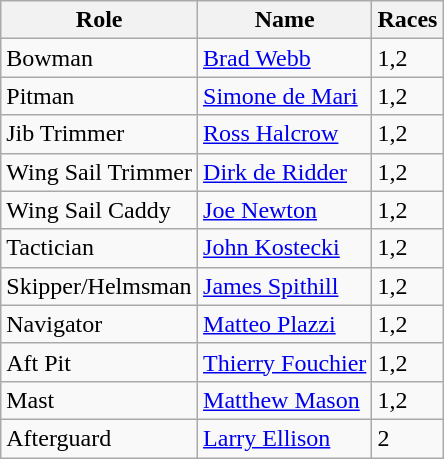<table class="wikitable">
<tr>
<th>Role</th>
<th>Name</th>
<th>Races</th>
</tr>
<tr>
<td>Bowman</td>
<td> <a href='#'>Brad Webb</a></td>
<td>1,2</td>
</tr>
<tr>
<td>Pitman</td>
<td> <a href='#'>Simone de Mari</a></td>
<td>1,2</td>
</tr>
<tr>
<td>Jib Trimmer</td>
<td> <a href='#'>Ross Halcrow</a></td>
<td>1,2</td>
</tr>
<tr>
<td>Wing Sail Trimmer</td>
<td> <a href='#'>Dirk de Ridder</a></td>
<td>1,2</td>
</tr>
<tr>
<td>Wing Sail Caddy</td>
<td> <a href='#'>Joe Newton</a></td>
<td>1,2</td>
</tr>
<tr>
<td>Tactician</td>
<td> <a href='#'>John Kostecki</a></td>
<td>1,2</td>
</tr>
<tr>
<td>Skipper/Helmsman</td>
<td> <a href='#'>James Spithill</a></td>
<td>1,2</td>
</tr>
<tr>
<td>Navigator</td>
<td> <a href='#'>Matteo Plazzi</a></td>
<td>1,2</td>
</tr>
<tr>
<td>Aft Pit</td>
<td> <a href='#'>Thierry Fouchier</a></td>
<td>1,2</td>
</tr>
<tr>
<td>Mast</td>
<td> <a href='#'>Matthew Mason</a></td>
<td>1,2</td>
</tr>
<tr>
<td>Afterguard</td>
<td> <a href='#'>Larry Ellison</a></td>
<td>2</td>
</tr>
</table>
